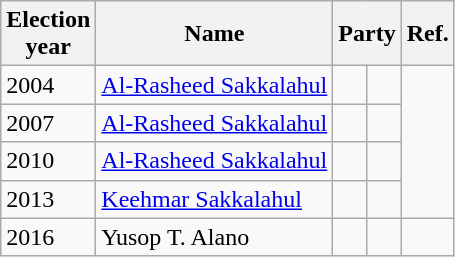<table class=wikitable>
<tr>
<th>Election<br>year</th>
<th>Name</th>
<th colspan=2>Party</th>
<th>Ref.</th>
</tr>
<tr>
<td>2004</td>
<td><a href='#'>Al-Rasheed Sakkalahul</a></td>
<td></td>
<td></td>
</tr>
<tr>
<td>2007</td>
<td><a href='#'>Al-Rasheed Sakkalahul</a></td>
<td></td>
<td></td>
</tr>
<tr>
<td>2010</td>
<td><a href='#'>Al-Rasheed Sakkalahul</a></td>
<td></td>
<td></td>
</tr>
<tr>
<td>2013</td>
<td><a href='#'>Keehmar Sakkalahul</a></td>
<td></td>
<td></td>
</tr>
<tr>
<td>2016</td>
<td>Yusop T. Alano</td>
<td></td>
<td></td>
<td></td>
</tr>
</table>
